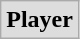<table class="wikitable">
<tr style="text-align:center; background:#ddd;">
<td><strong>Player</strong></td>
</tr>
</table>
